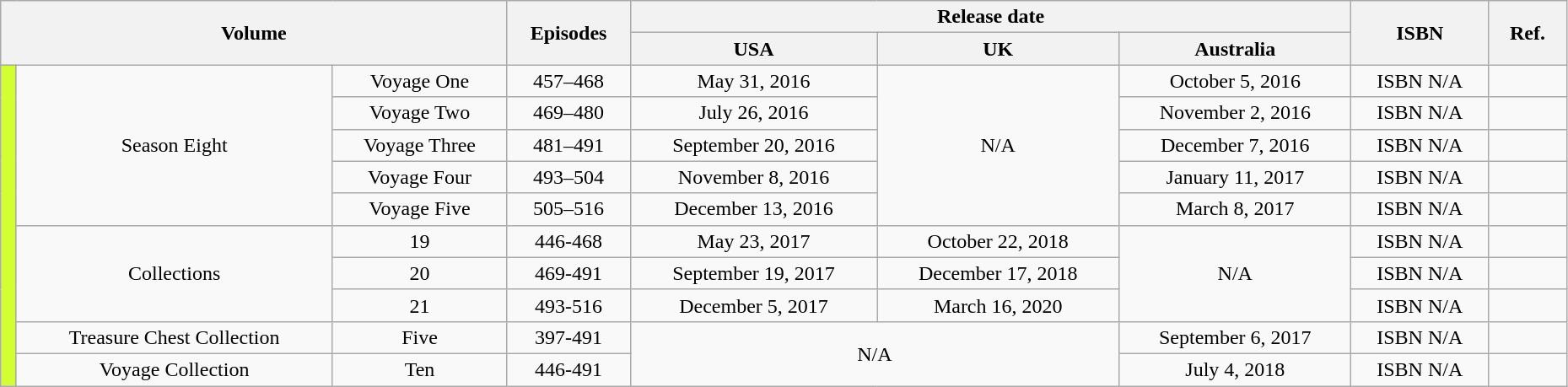<table class="wikitable" style="text-align: center; width: 98%;">
<tr>
<th colspan="3" rowspan="2">Volume</th>
<th rowspan="2">Episodes</th>
<th colspan="3">Release date</th>
<th rowspan="2">ISBN</th>
<th rowspan="2" width="5%">Ref.</th>
</tr>
<tr>
<th>USA</th>
<th>UK</th>
<th>Australia</th>
</tr>
<tr>
<td rowspan="30" style="background: #D1FF33;" width="1%"></td>
<td rowspan="5">Season Eight</td>
<td>Voyage One</td>
<td>457–468</td>
<td>May 31, 2016</td>
<td rowspan="5">N/A</td>
<td>October 5, 2016</td>
<td>ISBN N/A</td>
<td></td>
</tr>
<tr>
<td>Voyage Two</td>
<td>469–480</td>
<td>July 26, 2016</td>
<td>November 2, 2016</td>
<td>ISBN N/A</td>
<td></td>
</tr>
<tr>
<td>Voyage Three</td>
<td>481–491</td>
<td>September 20, 2016</td>
<td>December 7, 2016</td>
<td>ISBN N/A</td>
<td></td>
</tr>
<tr>
<td>Voyage Four</td>
<td>493–504</td>
<td>November 8, 2016</td>
<td>January 11, 2017</td>
<td>ISBN N/A</td>
<td></td>
</tr>
<tr>
<td>Voyage Five</td>
<td>505–516</td>
<td>December 13, 2016</td>
<td>March 8, 2017</td>
<td>ISBN N/A</td>
<td></td>
</tr>
<tr>
<td rowspan="3">Collections</td>
<td>19</td>
<td>446-468</td>
<td>May 23, 2017</td>
<td>October 22, 2018</td>
<td rowspan="3">N/A</td>
<td>ISBN N/A</td>
<td></td>
</tr>
<tr>
<td>20</td>
<td>469-491</td>
<td>September 19, 2017</td>
<td>December 17, 2018</td>
<td>ISBN N/A</td>
<td></td>
</tr>
<tr>
<td>21</td>
<td>493-516</td>
<td>December 5, 2017</td>
<td>March 16, 2020</td>
<td>ISBN N/A</td>
<td></td>
</tr>
<tr>
<td>Treasure Chest Collection</td>
<td>Five</td>
<td>397-491</td>
<td colspan="2" rowspan="2">N/A</td>
<td>September 6, 2017</td>
<td>ISBN N/A</td>
<td></td>
</tr>
<tr>
<td>Voyage Collection</td>
<td>Ten</td>
<td>446-491</td>
<td>July 4, 2018</td>
<td>ISBN N/A</td>
<td></td>
</tr>
</table>
